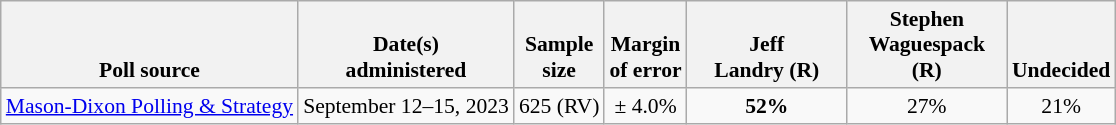<table class="wikitable" style="font-size:90%;text-align:center;">
<tr valign=bottom>
<th>Poll source</th>
<th>Date(s)<br>administered</th>
<th>Sample<br>size</th>
<th>Margin<br>of error</th>
<th style="width:100px;">Jeff<br>Landry (R)</th>
<th style="width:100px;">Stephen<br>Waguespack (R)</th>
<th>Undecided</th>
</tr>
<tr>
<td style="text-align:left;"><a href='#'>Mason-Dixon Polling & Strategy</a></td>
<td>September 12–15, 2023</td>
<td>625 (RV)</td>
<td>± 4.0%</td>
<td><strong>52%</strong></td>
<td>27%</td>
<td>21%</td>
</tr>
</table>
